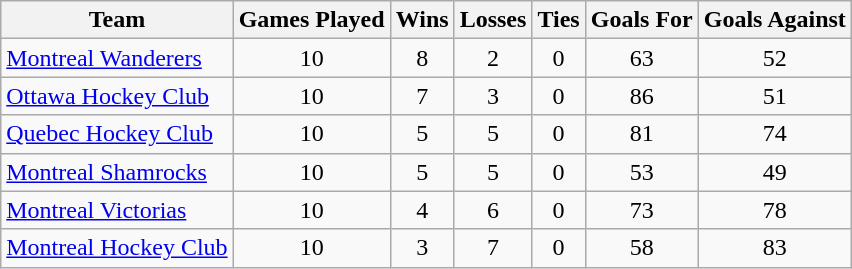<table class="wikitable">
<tr>
<th>Team</th>
<th>Games Played</th>
<th>Wins</th>
<th>Losses</th>
<th>Ties</th>
<th>Goals For</th>
<th>Goals Against</th>
</tr>
<tr>
<td><a href='#'>Montreal Wanderers</a></td>
<td style="text-align: center;">10</td>
<td style="text-align: center;">8</td>
<td style="text-align: center;">2</td>
<td style="text-align: center;">0</td>
<td style="text-align: center;">63</td>
<td style="text-align: center;">52</td>
</tr>
<tr>
<td><a href='#'>Ottawa Hockey Club</a></td>
<td style="text-align: center;">10</td>
<td style="text-align: center;">7</td>
<td style="text-align: center;">3</td>
<td style="text-align: center;">0</td>
<td style="text-align: center;">86</td>
<td style="text-align: center;">51</td>
</tr>
<tr>
<td><a href='#'>Quebec Hockey Club</a></td>
<td style="text-align: center;">10</td>
<td style="text-align: center;">5</td>
<td style="text-align: center;">5</td>
<td style="text-align: center;">0</td>
<td style="text-align: center;">81</td>
<td style="text-align: center;">74</td>
</tr>
<tr>
<td><a href='#'>Montreal Shamrocks</a></td>
<td style="text-align: center;">10</td>
<td style="text-align: center;">5</td>
<td style="text-align: center;">5</td>
<td style="text-align: center;">0</td>
<td style="text-align: center;">53</td>
<td style="text-align: center;">49</td>
</tr>
<tr>
<td><a href='#'>Montreal Victorias</a></td>
<td style="text-align: center;">10</td>
<td style="text-align: center;">4</td>
<td style="text-align: center;">6</td>
<td style="text-align: center;">0</td>
<td style="text-align: center;">73</td>
<td style="text-align: center;">78</td>
</tr>
<tr>
<td><a href='#'>Montreal Hockey Club</a></td>
<td style="text-align: center;">10</td>
<td style="text-align: center;">3</td>
<td style="text-align: center;">7</td>
<td style="text-align: center;">0</td>
<td style="text-align: center;">58</td>
<td style="text-align: center;">83</td>
</tr>
</table>
